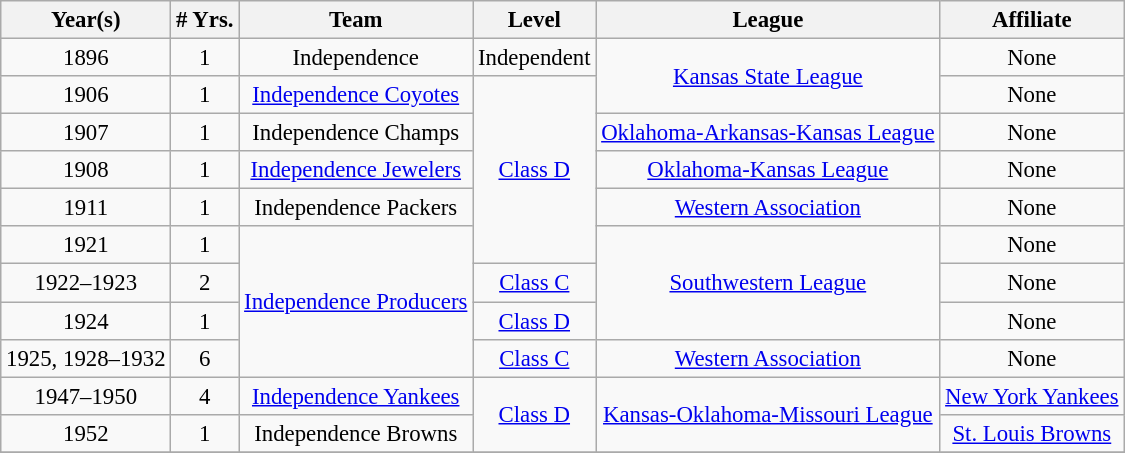<table class="wikitable" style="text-align:center; font-size: 95%;">
<tr>
<th>Year(s)</th>
<th># Yrs.</th>
<th>Team</th>
<th>Level</th>
<th>League</th>
<th>Affiliate</th>
</tr>
<tr>
<td>1896</td>
<td>1</td>
<td>Independence</td>
<td>Independent</td>
<td rowspan=2><a href='#'>Kansas State League</a></td>
<td>None</td>
</tr>
<tr>
<td>1906</td>
<td>1</td>
<td><a href='#'>Independence Coyotes</a></td>
<td rowspan=5><a href='#'>Class D</a></td>
<td>None</td>
</tr>
<tr>
<td>1907</td>
<td>1</td>
<td>Independence Champs</td>
<td><a href='#'>Oklahoma-Arkansas-Kansas League</a></td>
<td>None</td>
</tr>
<tr>
<td>1908</td>
<td>1</td>
<td><a href='#'>Independence Jewelers</a></td>
<td><a href='#'>Oklahoma-Kansas League</a></td>
<td>None</td>
</tr>
<tr>
<td>1911</td>
<td>1</td>
<td>Independence Packers</td>
<td><a href='#'>Western Association</a></td>
<td>None</td>
</tr>
<tr>
<td>1921</td>
<td>1</td>
<td rowspan=4><a href='#'>Independence Producers</a></td>
<td rowspan=3><a href='#'>Southwestern League</a></td>
<td>None</td>
</tr>
<tr>
<td>1922–1923</td>
<td>2</td>
<td><a href='#'>Class C</a></td>
<td>None</td>
</tr>
<tr>
<td>1924</td>
<td>1</td>
<td><a href='#'>Class D</a></td>
<td>None</td>
</tr>
<tr>
<td>1925, 1928–1932</td>
<td>6</td>
<td><a href='#'>Class C</a></td>
<td><a href='#'>Western Association</a></td>
<td>None</td>
</tr>
<tr>
<td>1947–1950</td>
<td>4</td>
<td><a href='#'>Independence Yankees</a></td>
<td rowspan=2><a href='#'>Class D</a></td>
<td rowspan=2><a href='#'>Kansas-Oklahoma-Missouri League</a></td>
<td><a href='#'>New York Yankees</a></td>
</tr>
<tr>
<td>1952</td>
<td>1</td>
<td>Independence Browns</td>
<td><a href='#'>St. Louis Browns</a></td>
</tr>
<tr>
</tr>
</table>
